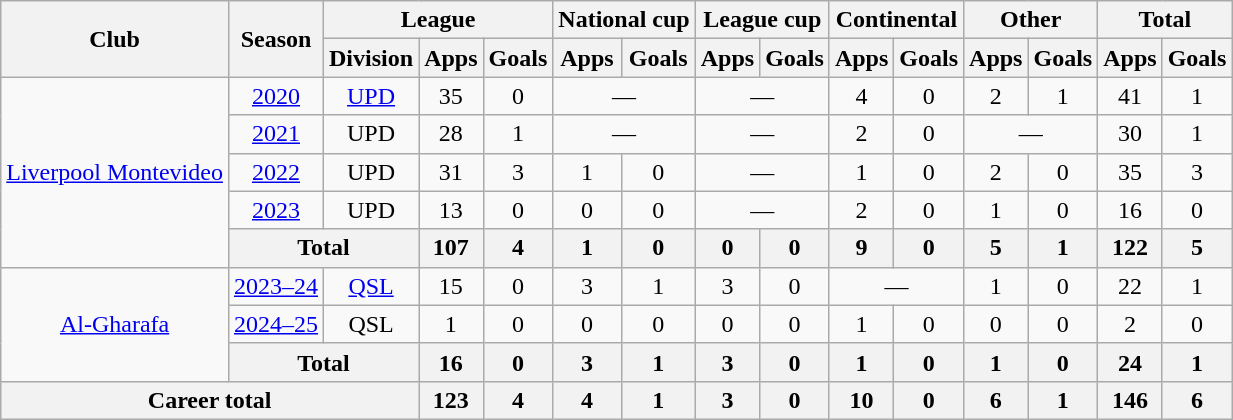<table class="wikitable" style="text-align: center">
<tr>
<th rowspan="2">Club</th>
<th rowspan="2">Season</th>
<th colspan="3">League</th>
<th colspan="2">National cup</th>
<th colspan="2">League cup</th>
<th colspan="2">Continental</th>
<th colspan="2">Other</th>
<th colspan="2">Total</th>
</tr>
<tr>
<th>Division</th>
<th>Apps</th>
<th>Goals</th>
<th>Apps</th>
<th>Goals</th>
<th>Apps</th>
<th>Goals</th>
<th>Apps</th>
<th>Goals</th>
<th>Apps</th>
<th>Goals</th>
<th>Apps</th>
<th>Goals</th>
</tr>
<tr>
<td rowspan="5"><a href='#'>Liverpool Montevideo</a></td>
<td><a href='#'>2020</a></td>
<td><a href='#'>UPD</a></td>
<td>35</td>
<td>0</td>
<td colspan="2">—</td>
<td colspan="2">—</td>
<td>4</td>
<td>0</td>
<td>2</td>
<td>1</td>
<td>41</td>
<td>1</td>
</tr>
<tr>
<td><a href='#'>2021</a></td>
<td>UPD</td>
<td>28</td>
<td>1</td>
<td colspan="2">—</td>
<td colspan="2">—</td>
<td>2</td>
<td>0</td>
<td colspan="2">—</td>
<td>30</td>
<td>1</td>
</tr>
<tr>
<td><a href='#'>2022</a></td>
<td>UPD</td>
<td>31</td>
<td>3</td>
<td>1</td>
<td>0</td>
<td colspan="2">—</td>
<td>1</td>
<td>0</td>
<td>2</td>
<td>0</td>
<td>35</td>
<td>3</td>
</tr>
<tr>
<td><a href='#'>2023</a></td>
<td>UPD</td>
<td>13</td>
<td>0</td>
<td>0</td>
<td>0</td>
<td colspan="2">—</td>
<td>2</td>
<td>0</td>
<td>1</td>
<td>0</td>
<td>16</td>
<td>0</td>
</tr>
<tr>
<th colspan="2">Total</th>
<th>107</th>
<th>4</th>
<th>1</th>
<th>0</th>
<th>0</th>
<th>0</th>
<th>9</th>
<th>0</th>
<th>5</th>
<th>1</th>
<th>122</th>
<th>5</th>
</tr>
<tr>
<td rowspan="3"><a href='#'>Al-Gharafa</a></td>
<td><a href='#'>2023–24</a></td>
<td><a href='#'>QSL</a></td>
<td>15</td>
<td>0</td>
<td>3</td>
<td>1</td>
<td>3</td>
<td>0</td>
<td colspan="2">—</td>
<td>1</td>
<td>0</td>
<td>22</td>
<td>1</td>
</tr>
<tr>
<td><a href='#'>2024–25</a></td>
<td>QSL</td>
<td>1</td>
<td>0</td>
<td>0</td>
<td>0</td>
<td>0</td>
<td>0</td>
<td>1</td>
<td>0</td>
<td>0</td>
<td>0</td>
<td>2</td>
<td>0</td>
</tr>
<tr>
<th colspan="2">Total</th>
<th>16</th>
<th>0</th>
<th>3</th>
<th>1</th>
<th>3</th>
<th>0</th>
<th>1</th>
<th>0</th>
<th>1</th>
<th>0</th>
<th>24</th>
<th>1</th>
</tr>
<tr>
<th colspan="3">Career total</th>
<th>123</th>
<th>4</th>
<th>4</th>
<th>1</th>
<th>3</th>
<th>0</th>
<th>10</th>
<th>0</th>
<th>6</th>
<th>1</th>
<th>146</th>
<th>6</th>
</tr>
</table>
